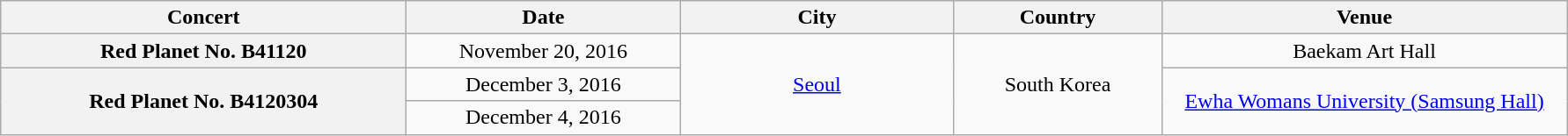<table class="wikitable plainrowheaders" style="text-align:center;">
<tr>
<th width="300">Concert</th>
<th width="200">Date</th>
<th width="200">City</th>
<th width="150">Country</th>
<th width="300">Venue</th>
</tr>
<tr>
<th scope="row">Red Planet No. B41120</th>
<td>November 20, 2016</td>
<td rowspan="3"><a href='#'>Seoul</a></td>
<td rowspan="3">South Korea</td>
<td>Baekam Art Hall</td>
</tr>
<tr>
<th scope="row" rowspan="2">Red Planet No. B4120304</th>
<td>December 3, 2016</td>
<td rowspan="2"><a href='#'>Ewha Womans University (Samsung Hall)</a></td>
</tr>
<tr>
<td>December 4, 2016</td>
</tr>
</table>
